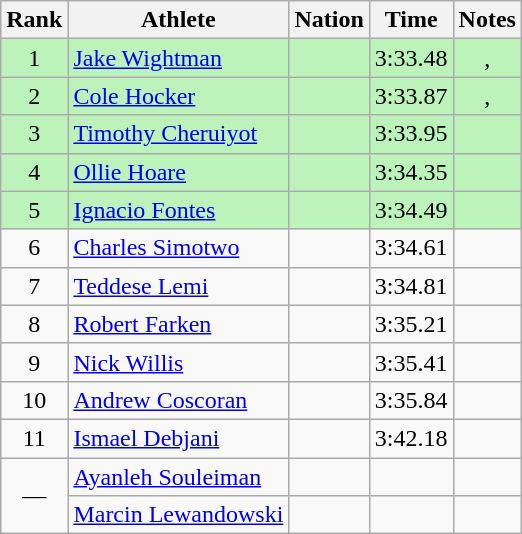<table class="wikitable sortable" style="text-align:center">
<tr>
<th>Rank</th>
<th>Athlete</th>
<th>Nation</th>
<th>Time</th>
<th>Notes</th>
</tr>
<tr bgcolor=#bbf3bb>
<td>1</td>
<td align="left"><a href='#'>Jake Wightman</a></td>
<td align="left"></td>
<td>3:33.48</td>
<td>, </td>
</tr>
<tr bgcolor=#bbf3bb>
<td>2</td>
<td align="left"><a href='#'>Cole Hocker</a></td>
<td align="left"></td>
<td>3:33.87</td>
<td>, </td>
</tr>
<tr bgcolor=#bbf3bb>
<td>3</td>
<td align="left"><a href='#'>Timothy Cheruiyot</a></td>
<td align="left"></td>
<td>3:33.95</td>
<td></td>
</tr>
<tr bgcolor=#bbf3bb>
<td>4</td>
<td align="left"><a href='#'>Ollie Hoare</a></td>
<td align="left"></td>
<td>3:34.35</td>
<td></td>
</tr>
<tr bgcolor=#bbf3bb>
<td>5</td>
<td align="left"><a href='#'>Ignacio Fontes</a></td>
<td align="left"></td>
<td>3:34.49</td>
<td></td>
</tr>
<tr>
<td>6</td>
<td align="left"><a href='#'>Charles Simotwo</a></td>
<td align="left"></td>
<td>3:34.61</td>
<td></td>
</tr>
<tr>
<td>7</td>
<td align="left"><a href='#'>Teddese Lemi</a></td>
<td align="left"></td>
<td>3:34.81</td>
<td></td>
</tr>
<tr>
<td>8</td>
<td align="left"><a href='#'>Robert Farken</a></td>
<td align="left"></td>
<td>3:35.21</td>
<td></td>
</tr>
<tr>
<td>9</td>
<td align="left"><a href='#'>Nick Willis</a></td>
<td align="left"></td>
<td>3:35.41</td>
<td></td>
</tr>
<tr>
<td>10</td>
<td align="left"><a href='#'>Andrew Coscoran</a></td>
<td align="left"></td>
<td>3:35.84</td>
<td></td>
</tr>
<tr>
<td>11</td>
<td align="left"><a href='#'>Ismael Debjani</a></td>
<td align="left"></td>
<td>3:42.18</td>
<td></td>
</tr>
<tr>
<td rowspan=2 data-sort-value=12>—</td>
<td align="left"><a href='#'>Ayanleh Souleiman</a></td>
<td align="left"></td>
<td data-sort-value=8:88.88></td>
<td></td>
</tr>
<tr>
<td align="left"><a href='#'>Marcin Lewandowski</a></td>
<td align="left"></td>
<td data-sort-value=8:88.88></td>
<td></td>
</tr>
</table>
